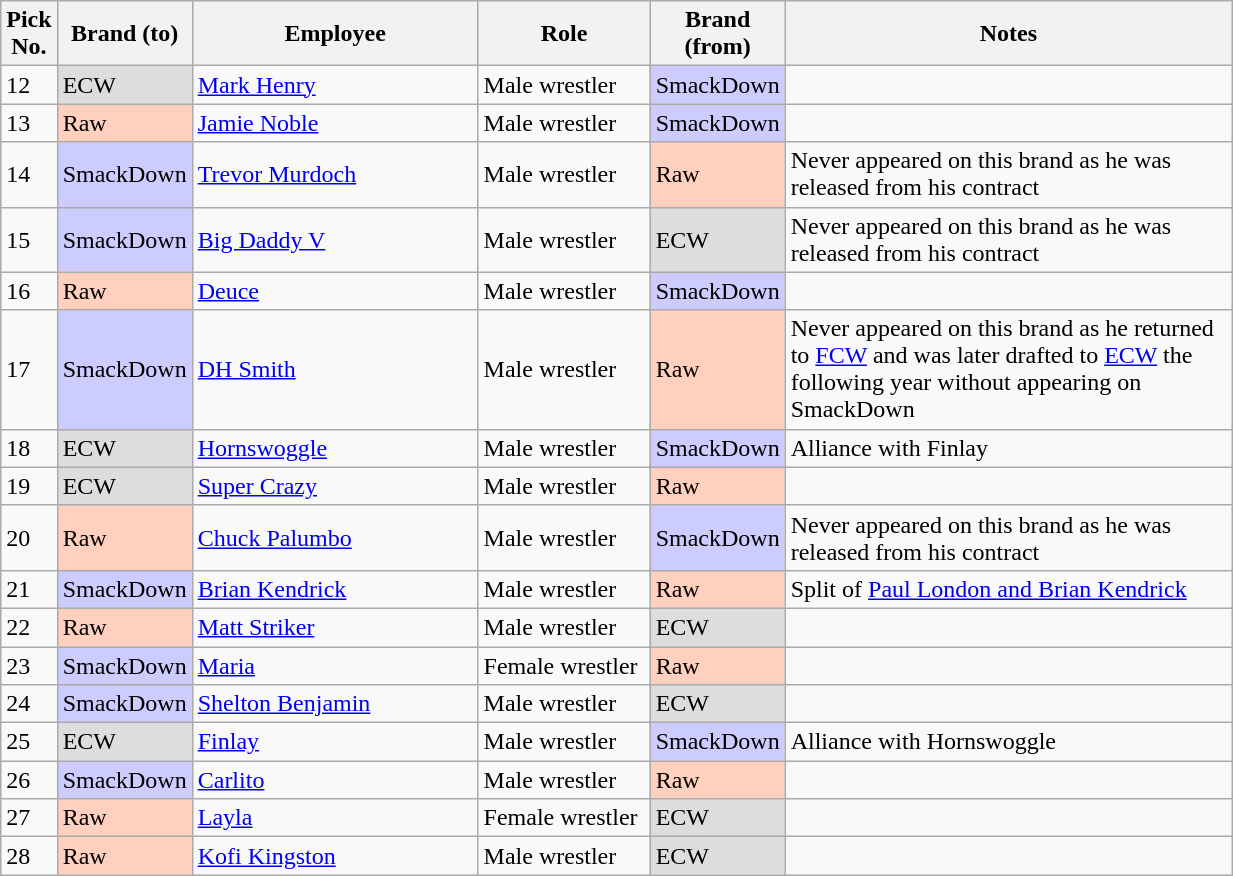<table class="wikitable sortable" style="width: 65%">
<tr>
<th width=0%>Pick No.</th>
<th width=10%>Brand (to)</th>
<th width=25%>Employee</th>
<th width=15%>Role</th>
<th width=10%>Brand (from)</th>
<th width=40% class="unsortable">Notes</th>
</tr>
<tr>
<td>12</td>
<td style="background:#ddd;">ECW</td>
<td><a href='#'>Mark Henry</a></td>
<td>Male wrestler</td>
<td style="background:#ccf">SmackDown</td>
<td></td>
</tr>
<tr>
<td>13</td>
<td style="background:#ffd0bd">Raw</td>
<td><a href='#'>Jamie Noble</a></td>
<td>Male wrestler</td>
<td style="background:#ccf">SmackDown</td>
<td></td>
</tr>
<tr>
<td>14</td>
<td style="background:#ccf">SmackDown</td>
<td><a href='#'>Trevor Murdoch</a></td>
<td>Male wrestler</td>
<td style="background:#ffd0bd">Raw</td>
<td>Never appeared on this brand as he was released from his contract</td>
</tr>
<tr>
<td>15</td>
<td style="background:#ccf">SmackDown</td>
<td><a href='#'>Big Daddy V</a></td>
<td>Male wrestler</td>
<td style="background:#ddd;">ECW</td>
<td>Never appeared on this brand as he was released from his contract</td>
</tr>
<tr>
<td>16</td>
<td style="background:#ffd0bd">Raw</td>
<td><a href='#'>Deuce</a></td>
<td>Male wrestler</td>
<td style="background:#ccf">SmackDown</td>
<td></td>
</tr>
<tr>
<td>17</td>
<td style="background:#ccf">SmackDown</td>
<td><a href='#'>DH Smith</a></td>
<td>Male wrestler</td>
<td style="background:#ffd0bd">Raw</td>
<td>Never appeared on this brand as he returned to <a href='#'>FCW</a> and was later drafted to <a href='#'>ECW</a> the following year without appearing on SmackDown</td>
</tr>
<tr>
<td>18</td>
<td style="background:#ddd;">ECW</td>
<td><a href='#'>Hornswoggle</a></td>
<td>Male wrestler</td>
<td style="background:#ccf">SmackDown</td>
<td>Alliance with Finlay</td>
</tr>
<tr>
<td>19</td>
<td style="background:#ddd;">ECW</td>
<td><a href='#'>Super Crazy</a></td>
<td>Male wrestler</td>
<td style="background:#ffd0bd">Raw</td>
<td></td>
</tr>
<tr>
<td>20</td>
<td style="background:#ffd0bd">Raw</td>
<td><a href='#'>Chuck Palumbo</a></td>
<td>Male wrestler</td>
<td style="background:#ccf">SmackDown</td>
<td>Never appeared on this brand as he was released from his contract</td>
</tr>
<tr>
<td>21</td>
<td style="background:#ccf">SmackDown</td>
<td><a href='#'>Brian Kendrick</a></td>
<td>Male wrestler</td>
<td style="background:#ffd0bd">Raw</td>
<td>Split of <a href='#'>Paul London and Brian Kendrick</a></td>
</tr>
<tr>
<td>22</td>
<td style="background:#ffd0bd">Raw</td>
<td><a href='#'>Matt Striker</a></td>
<td>Male wrestler</td>
<td style="background:#ddd;">ECW</td>
<td></td>
</tr>
<tr>
<td>23</td>
<td style="background:#ccf">SmackDown</td>
<td><a href='#'>Maria</a></td>
<td>Female wrestler</td>
<td style="background:#ffd0bd">Raw</td>
<td></td>
</tr>
<tr>
<td>24</td>
<td style="background:#ccf">SmackDown</td>
<td><a href='#'>Shelton Benjamin</a></td>
<td>Male wrestler</td>
<td style="background:#ddd;">ECW</td>
<td></td>
</tr>
<tr>
<td>25</td>
<td style="background:#ddd;">ECW</td>
<td><a href='#'>Finlay</a></td>
<td>Male wrestler</td>
<td style="background:#ccf">SmackDown</td>
<td>Alliance with Hornswoggle</td>
</tr>
<tr>
<td>26</td>
<td style="background:#ccf">SmackDown</td>
<td><a href='#'>Carlito</a></td>
<td>Male wrestler</td>
<td style="background:#ffd0bd">Raw</td>
<td></td>
</tr>
<tr>
<td>27</td>
<td style="background:#ffd0bd">Raw</td>
<td><a href='#'>Layla</a></td>
<td>Female wrestler</td>
<td style="background:#ddd;">ECW</td>
<td></td>
</tr>
<tr>
<td>28</td>
<td style="background:#ffd0bd">Raw</td>
<td><a href='#'>Kofi Kingston</a></td>
<td>Male wrestler</td>
<td style="background:#ddd;">ECW</td>
<td></td>
</tr>
</table>
